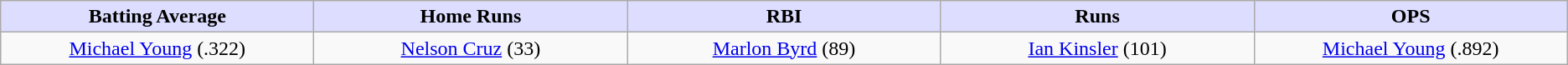<table class="wikitable" |->
<tr>
<th style="background:#ddf; width:10%;">Batting Average</th>
<th style="background:#ddf; width:10%;">Home Runs</th>
<th style="background:#ddf; width:10%;">RBI</th>
<th style="background:#ddf; width:10%;">Runs</th>
<th style="background:#ddf; width:10%;">OPS</th>
</tr>
<tr align=center>
<td><a href='#'>Michael Young</a> (.322)</td>
<td><a href='#'>Nelson Cruz</a> (33)</td>
<td><a href='#'>Marlon Byrd</a> (89)</td>
<td><a href='#'>Ian Kinsler</a> (101)</td>
<td><a href='#'>Michael Young</a> (.892)</td>
</tr>
</table>
